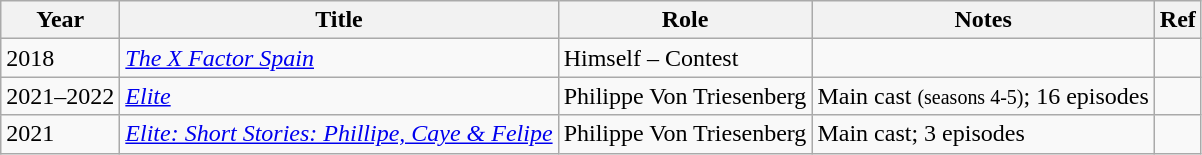<table class="wikitable">
<tr>
<th>Year</th>
<th>Title</th>
<th>Role</th>
<th>Notes</th>
<th>Ref</th>
</tr>
<tr>
<td>2018</td>
<td><em><a href='#'>The X Factor Spain</a></em></td>
<td>Himself – Contest</td>
<td></td>
<td></td>
</tr>
<tr>
<td>2021–2022</td>
<td><em><a href='#'>Elite</a></em></td>
<td>Philippe Von Triesenberg</td>
<td>Main cast <small>(seasons 4-5)</small>; 16 episodes</td>
<td></td>
</tr>
<tr>
<td>2021</td>
<td><em><a href='#'>Elite: Short Stories: Phillipe, Caye & Felipe</a></em></td>
<td>Philippe Von Triesenberg</td>
<td>Main cast; 3 episodes</td>
<td></td>
</tr>
</table>
